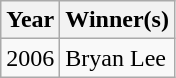<table class="wikitable sortable">
<tr>
<th>Year</th>
<th>Winner(s)</th>
</tr>
<tr>
<td>2006</td>
<td>Bryan Lee</td>
</tr>
</table>
